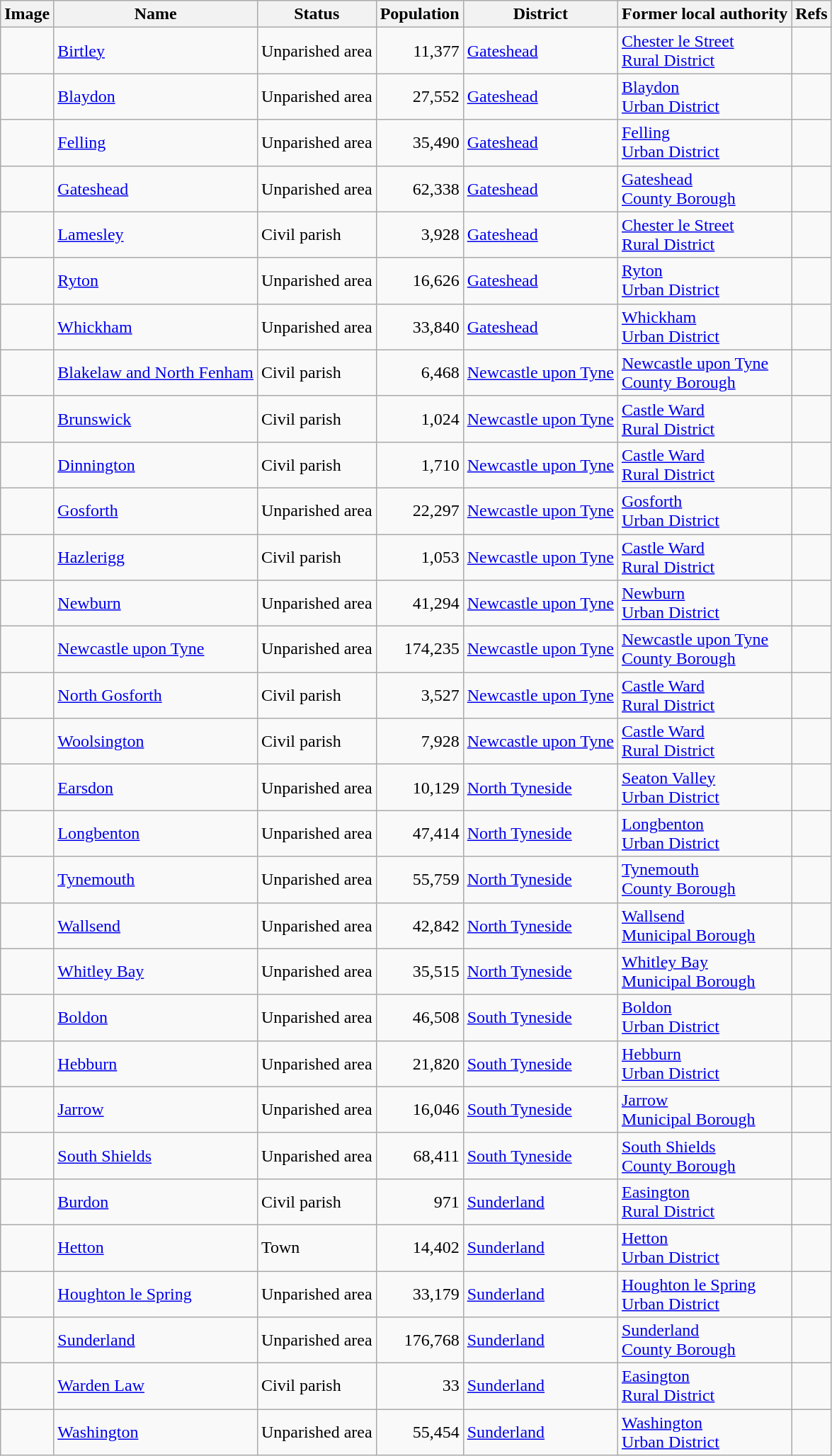<table class="wikitable sortable">
<tr>
<th class="unsortable">Image</th>
<th>Name</th>
<th>Status</th>
<th>Population</th>
<th>District</th>
<th>Former local authority</th>
<th class="unsortable">Refs</th>
</tr>
<tr>
<td></td>
<td><a href='#'>Birtley</a></td>
<td>Unparished area</td>
<td align="right">11,377</td>
<td><a href='#'>Gateshead</a></td>
<td><a href='#'>Chester le Street<br>Rural District</a></td>
<td><br><br></td>
</tr>
<tr>
<td></td>
<td><a href='#'>Blaydon</a></td>
<td>Unparished area</td>
<td align="right">27,552</td>
<td><a href='#'>Gateshead</a></td>
<td><a href='#'>Blaydon<br>Urban District</a></td>
<td><br></td>
</tr>
<tr>
<td></td>
<td><a href='#'>Felling</a></td>
<td>Unparished area</td>
<td align="right">35,490</td>
<td><a href='#'>Gateshead</a></td>
<td><a href='#'>Felling<br>Urban District</a></td>
<td><br></td>
</tr>
<tr>
<td></td>
<td><a href='#'>Gateshead</a></td>
<td>Unparished area</td>
<td align="right">62,338</td>
<td><a href='#'>Gateshead</a></td>
<td><a href='#'>Gateshead<br>County Borough</a></td>
<td><br></td>
</tr>
<tr>
<td></td>
<td><a href='#'>Lamesley</a></td>
<td>Civil parish</td>
<td align="right">3,928</td>
<td><a href='#'>Gateshead</a></td>
<td><a href='#'>Chester le Street<br>Rural District</a></td>
<td><br></td>
</tr>
<tr>
<td></td>
<td><a href='#'>Ryton</a></td>
<td>Unparished area</td>
<td align="right">16,626</td>
<td><a href='#'>Gateshead</a></td>
<td><a href='#'>Ryton<br>Urban District</a></td>
<td><br></td>
</tr>
<tr>
<td></td>
<td><a href='#'>Whickham</a></td>
<td>Unparished area</td>
<td align="right">33,840</td>
<td><a href='#'>Gateshead</a></td>
<td><a href='#'>Whickham<br>Urban District</a></td>
<td><br></td>
</tr>
<tr>
<td></td>
<td><a href='#'>Blakelaw and North Fenham</a></td>
<td>Civil parish</td>
<td align="right">6,468</td>
<td><a href='#'>Newcastle upon Tyne</a></td>
<td><a href='#'>Newcastle upon Tyne<br>County Borough</a></td>
<td><br></td>
</tr>
<tr>
<td></td>
<td><a href='#'>Brunswick</a></td>
<td>Civil parish</td>
<td align="right">1,024</td>
<td><a href='#'>Newcastle upon Tyne</a></td>
<td><a href='#'>Castle Ward<br>Rural District</a></td>
<td><br></td>
</tr>
<tr>
<td></td>
<td><a href='#'>Dinnington</a></td>
<td>Civil parish</td>
<td align="right">1,710</td>
<td><a href='#'>Newcastle upon Tyne</a></td>
<td><a href='#'>Castle Ward<br>Rural District</a></td>
<td><br></td>
</tr>
<tr>
<td></td>
<td><a href='#'>Gosforth</a></td>
<td>Unparished area</td>
<td align="right">22,297</td>
<td><a href='#'>Newcastle upon Tyne</a></td>
<td><a href='#'>Gosforth<br>Urban District</a></td>
<td><br></td>
</tr>
<tr>
<td></td>
<td><a href='#'>Hazlerigg</a></td>
<td>Civil parish</td>
<td align="right">1,053</td>
<td><a href='#'>Newcastle upon Tyne</a></td>
<td><a href='#'>Castle Ward<br>Rural District</a></td>
<td><br></td>
</tr>
<tr>
<td></td>
<td><a href='#'>Newburn</a></td>
<td>Unparished area</td>
<td align="right">41,294</td>
<td><a href='#'>Newcastle upon Tyne</a></td>
<td><a href='#'>Newburn<br>Urban District</a></td>
<td><br></td>
</tr>
<tr>
<td></td>
<td><a href='#'>Newcastle upon Tyne</a></td>
<td>Unparished area</td>
<td align="right">174,235</td>
<td><a href='#'>Newcastle upon Tyne</a></td>
<td><a href='#'>Newcastle upon Tyne<br>County Borough</a></td>
<td><br></td>
</tr>
<tr>
<td></td>
<td><a href='#'>North Gosforth</a></td>
<td>Civil parish</td>
<td align="right">3,527</td>
<td><a href='#'>Newcastle upon Tyne</a></td>
<td><a href='#'>Castle Ward<br>Rural District</a></td>
<td><br></td>
</tr>
<tr>
<td></td>
<td><a href='#'>Woolsington</a></td>
<td>Civil parish</td>
<td align="right">7,928</td>
<td><a href='#'>Newcastle upon Tyne</a></td>
<td><a href='#'>Castle Ward<br>Rural District</a></td>
<td><br></td>
</tr>
<tr>
<td></td>
<td><a href='#'>Earsdon</a></td>
<td>Unparished area</td>
<td align="right">10,129</td>
<td><a href='#'>North Tyneside</a></td>
<td><a href='#'>Seaton Valley<br>Urban District</a></td>
<td><br></td>
</tr>
<tr>
<td></td>
<td><a href='#'>Longbenton</a></td>
<td>Unparished area</td>
<td align="right">47,414</td>
<td><a href='#'>North Tyneside</a></td>
<td><a href='#'>Longbenton<br>Urban District</a></td>
<td><br></td>
</tr>
<tr>
<td></td>
<td><a href='#'>Tynemouth</a></td>
<td>Unparished area</td>
<td align="right">55,759</td>
<td><a href='#'>North Tyneside</a></td>
<td><a href='#'>Tynemouth<br>County Borough</a></td>
<td><br></td>
</tr>
<tr>
<td></td>
<td><a href='#'>Wallsend</a></td>
<td>Unparished area</td>
<td align="right">42,842</td>
<td><a href='#'>North Tyneside</a></td>
<td><a href='#'>Wallsend<br>Municipal Borough</a></td>
<td><br></td>
</tr>
<tr>
<td></td>
<td><a href='#'>Whitley Bay</a></td>
<td>Unparished area</td>
<td align="right">35,515</td>
<td><a href='#'>North Tyneside</a></td>
<td><a href='#'>Whitley Bay<br>Municipal Borough</a></td>
<td><br></td>
</tr>
<tr>
<td></td>
<td><a href='#'>Boldon</a></td>
<td>Unparished area</td>
<td align="right">46,508</td>
<td><a href='#'>South Tyneside</a></td>
<td><a href='#'>Boldon<br>Urban District</a></td>
<td><br></td>
</tr>
<tr>
<td></td>
<td><a href='#'>Hebburn</a></td>
<td>Unparished area</td>
<td align="right">21,820</td>
<td><a href='#'>South Tyneside</a></td>
<td><a href='#'>Hebburn<br>Urban District</a></td>
<td><br></td>
</tr>
<tr>
<td></td>
<td><a href='#'>Jarrow</a></td>
<td>Unparished area</td>
<td align="right">16,046</td>
<td><a href='#'>South Tyneside</a></td>
<td><a href='#'>Jarrow<br>Municipal Borough</a></td>
<td><br></td>
</tr>
<tr>
<td></td>
<td><a href='#'>South Shields</a></td>
<td>Unparished area</td>
<td align="right">68,411</td>
<td><a href='#'>South Tyneside</a></td>
<td><a href='#'>South Shields<br>County Borough</a></td>
<td><br></td>
</tr>
<tr>
<td></td>
<td><a href='#'>Burdon</a></td>
<td>Civil parish</td>
<td align="right">971</td>
<td><a href='#'>Sunderland</a></td>
<td><a href='#'>Easington<br>Rural District</a></td>
<td><br></td>
</tr>
<tr>
<td></td>
<td><a href='#'>Hetton</a></td>
<td>Town</td>
<td align="right">14,402</td>
<td><a href='#'>Sunderland</a></td>
<td><a href='#'>Hetton<br>Urban District</a></td>
<td><br></td>
</tr>
<tr>
<td></td>
<td><a href='#'>Houghton le Spring</a></td>
<td>Unparished area</td>
<td align="right">33,179</td>
<td><a href='#'>Sunderland</a></td>
<td><a href='#'>Houghton le Spring<br>Urban District</a></td>
<td><br></td>
</tr>
<tr>
<td></td>
<td><a href='#'>Sunderland</a></td>
<td>Unparished area</td>
<td align="right">176,768</td>
<td><a href='#'>Sunderland</a></td>
<td><a href='#'>Sunderland<br>County Borough</a></td>
<td><br></td>
</tr>
<tr>
<td></td>
<td><a href='#'>Warden Law</a></td>
<td>Civil parish</td>
<td align="right">33</td>
<td><a href='#'>Sunderland</a></td>
<td><a href='#'>Easington<br>Rural District</a></td>
<td><br></td>
</tr>
<tr>
<td></td>
<td><a href='#'>Washington</a></td>
<td>Unparished area</td>
<td align="right">55,454</td>
<td><a href='#'>Sunderland</a></td>
<td><a href='#'>Washington<br>Urban District</a></td>
<td><br></td>
</tr>
</table>
